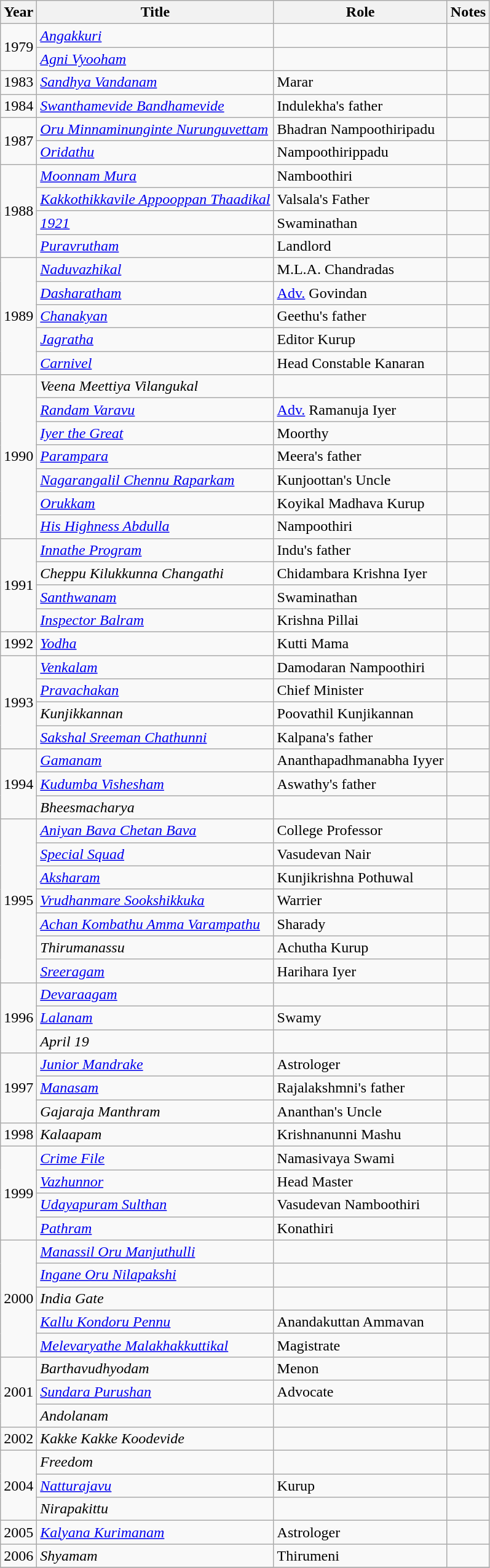<table class="wikitable sortable">
<tr>
<th>Year</th>
<th>Title</th>
<th>Role</th>
<th class="unsortable">Notes</th>
</tr>
<tr>
<td rowspan=2>1979</td>
<td><em> <a href='#'>Angakkuri</a></em></td>
<td></td>
<td></td>
</tr>
<tr>
<td><em><a href='#'>Agni Vyooham</a></em></td>
<td></td>
<td></td>
</tr>
<tr>
<td>1983</td>
<td><em><a href='#'>Sandhya Vandanam</a></em></td>
<td>Marar</td>
<td></td>
</tr>
<tr>
<td>1984</td>
<td><em><a href='#'>Swanthamevide Bandhamevide</a></em></td>
<td>Indulekha's father</td>
<td></td>
</tr>
<tr>
<td rowspan=2>1987</td>
<td><em><a href='#'>Oru Minnaminunginte Nurunguvettam</a></em></td>
<td>Bhadran Nampoothiripadu</td>
<td></td>
</tr>
<tr>
<td><em> <a href='#'>Oridathu</a></em></td>
<td>Nampoothirippadu</td>
<td></td>
</tr>
<tr>
<td rowspan=4>1988</td>
<td><em><a href='#'>Moonnam Mura</a></em></td>
<td>Namboothiri</td>
<td></td>
</tr>
<tr>
<td><em><a href='#'>Kakkothikkavile Appooppan Thaadikal</a></em></td>
<td>Valsala's Father</td>
<td></td>
</tr>
<tr>
<td><em> <a href='#'>1921</a></em></td>
<td>Swaminathan</td>
<td></td>
</tr>
<tr>
<td><em><a href='#'>Puravrutham</a></em></td>
<td>Landlord</td>
<td></td>
</tr>
<tr>
<td rowspan=5>1989</td>
<td><em><a href='#'>Naduvazhikal</a></em></td>
<td>M.L.A. Chandradas</td>
<td></td>
</tr>
<tr>
<td><em> <a href='#'>Dasharatham</a></em></td>
<td><a href='#'>Adv.</a> Govindan</td>
<td></td>
</tr>
<tr>
<td><em><a href='#'>Chanakyan</a></em></td>
<td>Geethu's father</td>
<td></td>
</tr>
<tr>
<td><em> <a href='#'>Jagratha</a></em></td>
<td>Editor Kurup</td>
<td></td>
</tr>
<tr>
<td><em><a href='#'>Carnivel</a></em></td>
<td>Head Constable Kanaran</td>
<td></td>
</tr>
<tr>
<td rowspan=7>1990</td>
<td><em>Veena Meettiya Vilangukal</em></td>
<td></td>
<td></td>
</tr>
<tr>
<td><em><a href='#'>Randam Varavu</a></em></td>
<td><a href='#'>Adv.</a> Ramanuja Iyer</td>
<td></td>
</tr>
<tr>
<td><em><a href='#'>Iyer the Great</a></em></td>
<td>Moorthy</td>
<td></td>
</tr>
<tr>
<td><em><a href='#'>Parampara</a></em></td>
<td>Meera's father</td>
<td></td>
</tr>
<tr>
<td><em><a href='#'>Nagarangalil Chennu Raparkam</a></em></td>
<td>Kunjoottan's Uncle</td>
<td></td>
</tr>
<tr>
<td><em><a href='#'>Orukkam</a></em></td>
<td>Koyikal Madhava Kurup</td>
<td></td>
</tr>
<tr>
<td><em><a href='#'>His Highness Abdulla</a></em></td>
<td>Nampoothiri</td>
<td></td>
</tr>
<tr>
<td rowspan=4>1991</td>
<td><em><a href='#'>Innathe Program</a></em></td>
<td>Indu's father</td>
<td></td>
</tr>
<tr>
<td><em>Cheppu Kilukkunna Changathi</em></td>
<td>Chidambara Krishna Iyer</td>
<td></td>
</tr>
<tr>
<td><em><a href='#'>Santhwanam</a></em></td>
<td>Swaminathan</td>
<td></td>
</tr>
<tr>
<td><em><a href='#'>Inspector Balram</a></em></td>
<td>Krishna Pillai</td>
<td></td>
</tr>
<tr>
<td>1992</td>
<td><em><a href='#'>Yodha</a></em></td>
<td>Kutti Mama</td>
<td></td>
</tr>
<tr>
<td rowspan=4>1993</td>
<td><em><a href='#'>Venkalam</a></em></td>
<td>Damodaran Nampoothiri</td>
<td></td>
</tr>
<tr>
<td><em><a href='#'>Pravachakan</a></em></td>
<td>Chief Minister</td>
<td></td>
</tr>
<tr>
<td><em>Kunjikkannan</em></td>
<td>Poovathil Kunjikannan</td>
<td></td>
</tr>
<tr>
<td><em><a href='#'>Sakshal Sreeman Chathunni</a></em></td>
<td>Kalpana's father</td>
<td></td>
</tr>
<tr>
<td rowspan=3>1994</td>
<td><em><a href='#'>Gamanam</a></em></td>
<td>Ananthapadhmanabha Iyyer</td>
<td></td>
</tr>
<tr>
<td><em><a href='#'>Kudumba Vishesham</a></em></td>
<td>Aswathy's father</td>
<td></td>
</tr>
<tr>
<td><em>Bheesmacharya</em></td>
<td></td>
<td></td>
</tr>
<tr>
<td rowspan=7>1995</td>
<td><em><a href='#'>Aniyan Bava Chetan Bava</a></em></td>
<td>College Professor</td>
<td></td>
</tr>
<tr>
<td><em><a href='#'>Special Squad</a></em></td>
<td>Vasudevan Nair</td>
<td></td>
</tr>
<tr>
<td><em><a href='#'>Aksharam</a></em></td>
<td>Kunjikrishna Pothuwal</td>
<td></td>
</tr>
<tr>
<td><em><a href='#'>Vrudhanmare Sookshikkuka</a></em></td>
<td>Warrier</td>
<td></td>
</tr>
<tr>
<td><em><a href='#'>Achan Kombathu Amma Varampathu</a></em></td>
<td>Sharady</td>
<td></td>
</tr>
<tr>
<td><em>Thirumanassu</em></td>
<td>Achutha Kurup</td>
<td></td>
</tr>
<tr>
<td><em><a href='#'>Sreeragam</a></em></td>
<td>Harihara Iyer</td>
<td></td>
</tr>
<tr>
<td rowspan=3>1996</td>
<td><em><a href='#'>Devaraagam</a></em></td>
<td></td>
<td></td>
</tr>
<tr>
<td><em><a href='#'>Lalanam</a></em></td>
<td>Swamy</td>
<td></td>
</tr>
<tr>
<td><em>April 19</em></td>
<td></td>
<td></td>
</tr>
<tr>
<td rowspan=3>1997</td>
<td><em><a href='#'>Junior Mandrake</a></em></td>
<td>Astrologer</td>
<td></td>
</tr>
<tr>
<td><em><a href='#'>Manasam</a></em></td>
<td>Rajalakshmni's father</td>
<td></td>
</tr>
<tr>
<td><em>Gajaraja Manthram</em></td>
<td>Ananthan's Uncle</td>
<td></td>
</tr>
<tr>
<td>1998</td>
<td><em>Kalaapam</em></td>
<td>Krishnanunni Mashu</td>
<td></td>
</tr>
<tr>
<td rowspan=4>1999</td>
<td><em><a href='#'>Crime File</a></em></td>
<td>Namasivaya Swami</td>
<td></td>
</tr>
<tr>
<td><em><a href='#'>Vazhunnor</a></em></td>
<td>Head Master</td>
<td></td>
</tr>
<tr>
<td><em><a href='#'>Udayapuram Sulthan</a></em></td>
<td>Vasudevan Namboothiri</td>
<td></td>
</tr>
<tr>
<td><em><a href='#'>Pathram</a></em></td>
<td>Konathiri</td>
<td></td>
</tr>
<tr>
<td rowspan=5>2000</td>
<td><em><a href='#'>Manassil Oru Manjuthulli</a></em></td>
<td></td>
<td></td>
</tr>
<tr>
<td><em><a href='#'>Ingane Oru Nilapakshi</a></em></td>
<td></td>
<td></td>
</tr>
<tr>
<td><em>India Gate</em></td>
<td></td>
<td></td>
</tr>
<tr>
<td><em><a href='#'>Kallu Kondoru Pennu</a></em></td>
<td>Anandakuttan Ammavan</td>
<td></td>
</tr>
<tr>
<td><em><a href='#'>Melevaryathe Malakhakkuttikal</a></em></td>
<td>Magistrate</td>
<td></td>
</tr>
<tr>
<td rowspan=3>2001</td>
<td><em>Barthavudhyodam</em></td>
<td>Menon</td>
<td></td>
</tr>
<tr>
<td><em><a href='#'>Sundara Purushan</a></em></td>
<td>Advocate</td>
<td></td>
</tr>
<tr>
<td><em>Andolanam</em></td>
<td></td>
<td></td>
</tr>
<tr>
<td>2002</td>
<td><em>Kakke Kakke Koodevide</em></td>
<td></td>
<td></td>
</tr>
<tr>
<td rowspan=3>2004</td>
<td><em>Freedom </em></td>
<td></td>
<td></td>
</tr>
<tr>
<td><em><a href='#'>Natturajavu</a></em></td>
<td>Kurup</td>
<td></td>
</tr>
<tr>
<td><em>Nirapakittu</em></td>
<td></td>
<td></td>
</tr>
<tr>
<td>2005</td>
<td><em><a href='#'>Kalyana Kurimanam</a></em></td>
<td>Astrologer</td>
<td></td>
</tr>
<tr>
<td>2006</td>
<td><em>Shyamam</em></td>
<td>Thirumeni</td>
<td></td>
</tr>
<tr>
</tr>
</table>
